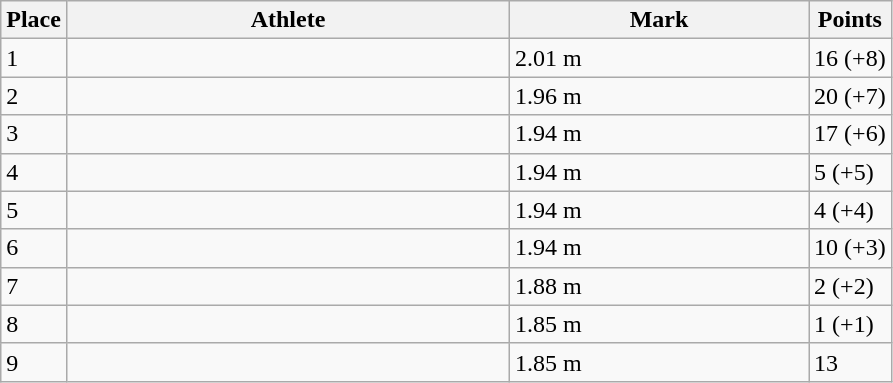<table class="wikitable sortable">
<tr>
<th>Place</th>
<th style="width:18em">Athlete</th>
<th style="width:12em">Mark</th>
<th>Points</th>
</tr>
<tr>
<td>1</td>
<td></td>
<td>2.01 m </td>
<td>16 (+8)</td>
</tr>
<tr>
<td>2</td>
<td></td>
<td>1.96 m</td>
<td>20 (+7)</td>
</tr>
<tr>
<td>3</td>
<td></td>
<td>1.94 m</td>
<td>17 (+6)</td>
</tr>
<tr>
<td>4</td>
<td></td>
<td>1.94 m</td>
<td>5 (+5)</td>
</tr>
<tr>
<td>5</td>
<td></td>
<td>1.94 m</td>
<td>4 (+4)</td>
</tr>
<tr>
<td>6</td>
<td></td>
<td>1.94 m</td>
<td>10 (+3)</td>
</tr>
<tr>
<td>7</td>
<td></td>
<td>1.88 m</td>
<td>2 (+2)</td>
</tr>
<tr>
<td>8</td>
<td></td>
<td>1.85 m</td>
<td>1 (+1)</td>
</tr>
<tr>
<td>9</td>
<td></td>
<td>1.85 m</td>
<td>13</td>
</tr>
</table>
